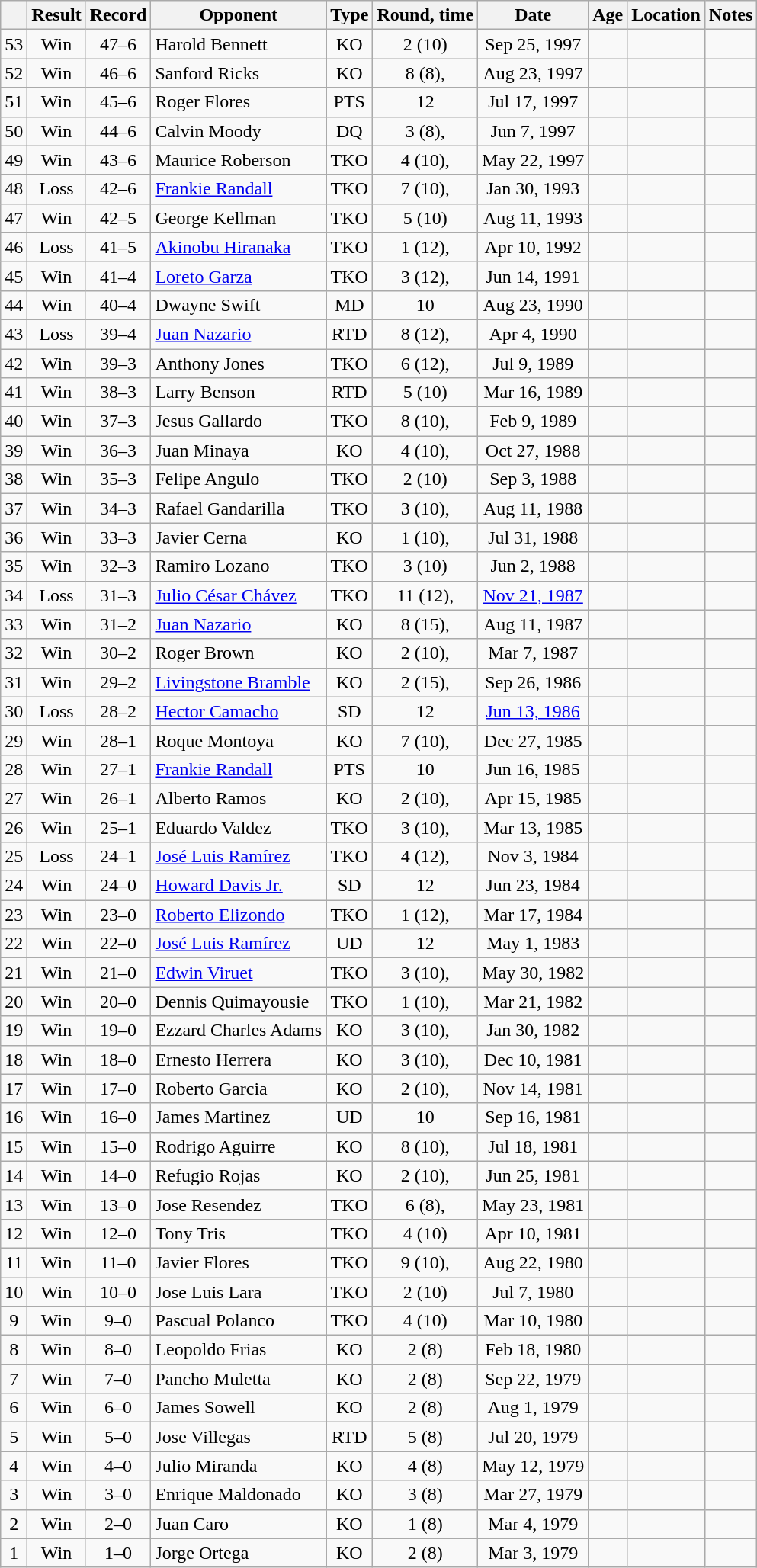<table class="wikitable" style="text-align:center">
<tr>
<th></th>
<th>Result</th>
<th>Record</th>
<th>Opponent</th>
<th>Type</th>
<th>Round, time</th>
<th>Date</th>
<th>Age</th>
<th>Location</th>
<th>Notes</th>
</tr>
<tr>
<td>53</td>
<td>Win</td>
<td>47–6</td>
<td align=left>Harold Bennett</td>
<td>KO</td>
<td>2 (10)</td>
<td>Sep 25, 1997</td>
<td align=left></td>
<td align=left></td>
<td align=left></td>
</tr>
<tr>
<td>52</td>
<td>Win</td>
<td>46–6</td>
<td align=left>Sanford Ricks</td>
<td>KO</td>
<td>8 (8), </td>
<td>Aug 23, 1997</td>
<td align=left></td>
<td align=left></td>
<td align=left></td>
</tr>
<tr>
<td>51</td>
<td>Win</td>
<td>45–6</td>
<td align=left>Roger Flores</td>
<td>PTS</td>
<td>12</td>
<td>Jul 17, 1997</td>
<td align=left></td>
<td align=left></td>
<td align=left></td>
</tr>
<tr>
<td>50</td>
<td>Win</td>
<td>44–6</td>
<td align=left>Calvin Moody</td>
<td>DQ</td>
<td>3 (8), </td>
<td>Jun 7, 1997</td>
<td align=left></td>
<td align=left></td>
<td align=left></td>
</tr>
<tr>
<td>49</td>
<td>Win</td>
<td>43–6</td>
<td align=left>Maurice Roberson</td>
<td>TKO</td>
<td>4 (10), </td>
<td>May 22, 1997</td>
<td align=left></td>
<td align=left></td>
<td align=left></td>
</tr>
<tr>
<td>48</td>
<td>Loss</td>
<td>42–6</td>
<td align=left><a href='#'>Frankie Randall</a></td>
<td>TKO</td>
<td>7 (10), </td>
<td>Jan 30, 1993</td>
<td align=left></td>
<td align=left></td>
<td align=left></td>
</tr>
<tr>
<td>47</td>
<td>Win</td>
<td>42–5</td>
<td align=left>George Kellman</td>
<td>TKO</td>
<td>5 (10)</td>
<td>Aug 11, 1993</td>
<td align=left></td>
<td align=left></td>
<td align=left></td>
</tr>
<tr>
<td>46</td>
<td>Loss</td>
<td>41–5</td>
<td align=left><a href='#'>Akinobu Hiranaka</a></td>
<td>TKO</td>
<td>1 (12), </td>
<td>Apr 10, 1992</td>
<td align=left></td>
<td align=left></td>
<td align=left></td>
</tr>
<tr>
<td>45</td>
<td>Win</td>
<td>41–4</td>
<td align=left><a href='#'>Loreto Garza</a></td>
<td>TKO</td>
<td>3 (12), </td>
<td>Jun 14, 1991</td>
<td align=left></td>
<td align=left></td>
<td align=left></td>
</tr>
<tr>
<td>44</td>
<td>Win</td>
<td>40–4</td>
<td align=left>Dwayne Swift</td>
<td>MD</td>
<td>10</td>
<td>Aug 23, 1990</td>
<td align=left></td>
<td align=left></td>
<td align=left></td>
</tr>
<tr>
<td>43</td>
<td>Loss</td>
<td>39–4</td>
<td align=left><a href='#'>Juan Nazario</a></td>
<td>RTD</td>
<td>8 (12), </td>
<td>Apr 4, 1990</td>
<td align=left></td>
<td align=left></td>
<td align=left></td>
</tr>
<tr>
<td>42</td>
<td>Win</td>
<td>39–3</td>
<td align=left>Anthony Jones</td>
<td>TKO</td>
<td>6 (12), </td>
<td>Jul 9, 1989</td>
<td align=left></td>
<td align=left></td>
<td align=left></td>
</tr>
<tr>
<td>41</td>
<td>Win</td>
<td>38–3</td>
<td align=left>Larry Benson</td>
<td>RTD</td>
<td>5 (10)</td>
<td>Mar 16, 1989</td>
<td align=left></td>
<td align=left></td>
<td align=left></td>
</tr>
<tr>
<td>40</td>
<td>Win</td>
<td>37–3</td>
<td align=left>Jesus Gallardo</td>
<td>TKO</td>
<td>8 (10), </td>
<td>Feb 9, 1989</td>
<td align=left></td>
<td align=left></td>
<td align=left></td>
</tr>
<tr>
<td>39</td>
<td>Win</td>
<td>36–3</td>
<td align=left>Juan Minaya</td>
<td>KO</td>
<td>4 (10), </td>
<td>Oct 27, 1988</td>
<td align=left></td>
<td align=left></td>
<td align=left></td>
</tr>
<tr>
<td>38</td>
<td>Win</td>
<td>35–3</td>
<td align=left>Felipe Angulo</td>
<td>TKO</td>
<td>2 (10)</td>
<td>Sep 3, 1988</td>
<td align=left></td>
<td align=left></td>
<td align=left></td>
</tr>
<tr>
<td>37</td>
<td>Win</td>
<td>34–3</td>
<td align=left>Rafael Gandarilla</td>
<td>TKO</td>
<td>3 (10), </td>
<td>Aug 11, 1988</td>
<td align=left></td>
<td align=left></td>
<td align=left></td>
</tr>
<tr>
<td>36</td>
<td>Win</td>
<td>33–3</td>
<td align=left>Javier Cerna</td>
<td>KO</td>
<td>1 (10), </td>
<td>Jul 31, 1988</td>
<td align=left></td>
<td align=left></td>
<td align=left></td>
</tr>
<tr>
<td>35</td>
<td>Win</td>
<td>32–3</td>
<td align=left>Ramiro Lozano</td>
<td>TKO</td>
<td>3 (10)</td>
<td>Jun 2, 1988</td>
<td align=left></td>
<td align=left></td>
<td align=left></td>
</tr>
<tr>
<td>34</td>
<td>Loss</td>
<td>31–3</td>
<td align=left><a href='#'>Julio César Chávez</a></td>
<td>TKO</td>
<td>11 (12), </td>
<td><a href='#'>Nov 21, 1987</a></td>
<td align=left></td>
<td align=left></td>
<td align=left></td>
</tr>
<tr>
<td>33</td>
<td>Win</td>
<td>31–2</td>
<td align=left><a href='#'>Juan Nazario</a></td>
<td>KO</td>
<td>8 (15), </td>
<td>Aug 11, 1987</td>
<td align=left></td>
<td align=left></td>
<td align=left></td>
</tr>
<tr>
<td>32</td>
<td>Win</td>
<td>30–2</td>
<td align=left>Roger Brown</td>
<td>KO</td>
<td>2 (10), </td>
<td>Mar 7, 1987</td>
<td align=left></td>
<td align=left></td>
<td align=left></td>
</tr>
<tr>
<td>31</td>
<td>Win</td>
<td>29–2</td>
<td align=left><a href='#'>Livingstone Bramble</a></td>
<td>KO</td>
<td>2 (15), </td>
<td>Sep 26, 1986</td>
<td align=left></td>
<td align=left></td>
<td align=left></td>
</tr>
<tr>
<td>30</td>
<td>Loss</td>
<td>28–2</td>
<td align=left><a href='#'>Hector Camacho</a></td>
<td>SD</td>
<td>12</td>
<td><a href='#'>Jun 13, 1986</a></td>
<td align=left></td>
<td align=left></td>
<td align=left></td>
</tr>
<tr>
<td>29</td>
<td>Win</td>
<td>28–1</td>
<td align=left>Roque Montoya</td>
<td>KO</td>
<td>7 (10), </td>
<td>Dec 27, 1985</td>
<td align=left></td>
<td align=left></td>
<td align=left></td>
</tr>
<tr>
<td>28</td>
<td>Win</td>
<td>27–1</td>
<td align=left><a href='#'>Frankie Randall</a></td>
<td>PTS</td>
<td>10</td>
<td>Jun 16, 1985</td>
<td align=left></td>
<td align=left></td>
<td align=left></td>
</tr>
<tr>
<td>27</td>
<td>Win</td>
<td>26–1</td>
<td align=left>Alberto Ramos</td>
<td>KO</td>
<td>2 (10), </td>
<td>Apr 15, 1985</td>
<td align=left></td>
<td align=left></td>
<td align=left></td>
</tr>
<tr>
<td>26</td>
<td>Win</td>
<td>25–1</td>
<td align=left>Eduardo Valdez</td>
<td>TKO</td>
<td>3 (10), </td>
<td>Mar 13, 1985</td>
<td align=left></td>
<td align=left></td>
<td align=left></td>
</tr>
<tr>
<td>25</td>
<td>Loss</td>
<td>24–1</td>
<td align=left><a href='#'>José Luis Ramírez</a></td>
<td>TKO</td>
<td>4 (12), </td>
<td>Nov 3, 1984</td>
<td align=left></td>
<td align=left></td>
<td align=left></td>
</tr>
<tr>
<td>24</td>
<td>Win</td>
<td>24–0</td>
<td align=left><a href='#'>Howard Davis Jr.</a></td>
<td>SD</td>
<td>12</td>
<td>Jun 23, 1984</td>
<td align=left></td>
<td align=left></td>
<td align=left></td>
</tr>
<tr>
<td>23</td>
<td>Win</td>
<td>23–0</td>
<td align=left><a href='#'>Roberto Elizondo</a></td>
<td>TKO</td>
<td>1 (12), </td>
<td>Mar 17, 1984</td>
<td align=left></td>
<td align=left></td>
<td align=left></td>
</tr>
<tr>
<td>22</td>
<td>Win</td>
<td>22–0</td>
<td align=left><a href='#'>José Luis Ramírez</a></td>
<td>UD</td>
<td>12</td>
<td>May 1, 1983</td>
<td align=left></td>
<td align=left></td>
<td align=left></td>
</tr>
<tr>
<td>21</td>
<td>Win</td>
<td>21–0</td>
<td align=left><a href='#'>Edwin Viruet</a></td>
<td>TKO</td>
<td>3 (10), </td>
<td>May 30, 1982</td>
<td align=left></td>
<td align=left></td>
<td align=left></td>
</tr>
<tr>
<td>20</td>
<td>Win</td>
<td>20–0</td>
<td align=left>Dennis Quimayousie</td>
<td>TKO</td>
<td>1 (10), </td>
<td>Mar 21, 1982</td>
<td align=left></td>
<td align=left></td>
<td align=left></td>
</tr>
<tr>
<td>19</td>
<td>Win</td>
<td>19–0</td>
<td align=left>Ezzard Charles Adams</td>
<td>KO</td>
<td>3 (10), </td>
<td>Jan 30, 1982</td>
<td align=left></td>
<td align=left></td>
<td align=left></td>
</tr>
<tr>
<td>18</td>
<td>Win</td>
<td>18–0</td>
<td align=left>Ernesto Herrera</td>
<td>KO</td>
<td>3 (10), </td>
<td>Dec 10, 1981</td>
<td align=left></td>
<td align=left></td>
<td align=left></td>
</tr>
<tr>
<td>17</td>
<td>Win</td>
<td>17–0</td>
<td align=left>Roberto Garcia</td>
<td>KO</td>
<td>2 (10), </td>
<td>Nov 14, 1981</td>
<td align=left></td>
<td align=left></td>
<td align=left></td>
</tr>
<tr>
<td>16</td>
<td>Win</td>
<td>16–0</td>
<td align=left>James Martinez</td>
<td>UD</td>
<td>10</td>
<td>Sep 16, 1981</td>
<td align=left></td>
<td align=left></td>
<td align=left></td>
</tr>
<tr>
<td>15</td>
<td>Win</td>
<td>15–0</td>
<td align=left>Rodrigo Aguirre</td>
<td>KO</td>
<td>8 (10), </td>
<td>Jul 18, 1981</td>
<td align=left></td>
<td align=left></td>
<td align=left></td>
</tr>
<tr>
<td>14</td>
<td>Win</td>
<td>14–0</td>
<td align=left>Refugio Rojas</td>
<td>KO</td>
<td>2 (10), </td>
<td>Jun 25, 1981</td>
<td align=left></td>
<td align=left></td>
<td align=left></td>
</tr>
<tr>
<td>13</td>
<td>Win</td>
<td>13–0</td>
<td align=left>Jose Resendez</td>
<td>TKO</td>
<td>6 (8), </td>
<td>May 23, 1981</td>
<td align=left></td>
<td align=left></td>
<td align=left></td>
</tr>
<tr>
<td>12</td>
<td>Win</td>
<td>12–0</td>
<td align=left>Tony Tris</td>
<td>TKO</td>
<td>4 (10)</td>
<td>Apr 10, 1981</td>
<td align=left></td>
<td align=left></td>
<td align=left></td>
</tr>
<tr>
<td>11</td>
<td>Win</td>
<td>11–0</td>
<td align=left>Javier Flores</td>
<td>TKO</td>
<td>9 (10), </td>
<td>Aug 22, 1980</td>
<td align=left></td>
<td align=left></td>
<td align=left></td>
</tr>
<tr>
<td>10</td>
<td>Win</td>
<td>10–0</td>
<td align=left>Jose Luis Lara</td>
<td>TKO</td>
<td>2 (10)</td>
<td>Jul 7, 1980</td>
<td align=left></td>
<td align=left></td>
<td align=left></td>
</tr>
<tr>
<td>9</td>
<td>Win</td>
<td>9–0</td>
<td align=left>Pascual Polanco</td>
<td>TKO</td>
<td>4 (10)</td>
<td>Mar 10, 1980</td>
<td align=left></td>
<td align=left></td>
<td align=left></td>
</tr>
<tr>
<td>8</td>
<td>Win</td>
<td>8–0</td>
<td align=left>Leopoldo Frias</td>
<td>KO</td>
<td>2 (8)</td>
<td>Feb 18, 1980</td>
<td align=left></td>
<td align=left></td>
<td align=left></td>
</tr>
<tr>
<td>7</td>
<td>Win</td>
<td>7–0</td>
<td align=left>Pancho Muletta</td>
<td>KO</td>
<td>2 (8)</td>
<td>Sep 22, 1979</td>
<td align=left></td>
<td align=left></td>
<td align=left></td>
</tr>
<tr>
<td>6</td>
<td>Win</td>
<td>6–0</td>
<td align=left>James Sowell</td>
<td>KO</td>
<td>2 (8)</td>
<td>Aug 1, 1979</td>
<td align=left></td>
<td align=left></td>
<td align=left></td>
</tr>
<tr>
<td>5</td>
<td>Win</td>
<td>5–0</td>
<td align=left>Jose Villegas</td>
<td>RTD</td>
<td>5 (8)</td>
<td>Jul 20, 1979</td>
<td align=left></td>
<td align=left></td>
<td align=left></td>
</tr>
<tr>
<td>4</td>
<td>Win</td>
<td>4–0</td>
<td align=left>Julio Miranda</td>
<td>KO</td>
<td>4 (8)</td>
<td>May 12, 1979</td>
<td align=left></td>
<td align=left></td>
<td align=left></td>
</tr>
<tr>
<td>3</td>
<td>Win</td>
<td>3–0</td>
<td align=left>Enrique Maldonado</td>
<td>KO</td>
<td>3 (8)</td>
<td>Mar 27, 1979</td>
<td align=left></td>
<td align=left></td>
<td align=left></td>
</tr>
<tr>
<td>2</td>
<td>Win</td>
<td>2–0</td>
<td align=left>Juan Caro</td>
<td>KO</td>
<td>1 (8)</td>
<td>Mar 4, 1979</td>
<td align=left></td>
<td align=left></td>
<td align=left></td>
</tr>
<tr>
<td>1</td>
<td>Win</td>
<td>1–0</td>
<td align=left>Jorge Ortega</td>
<td>KO</td>
<td>2 (8)</td>
<td>Mar 3, 1979</td>
<td align=left></td>
<td align=left></td>
<td align=left></td>
</tr>
</table>
